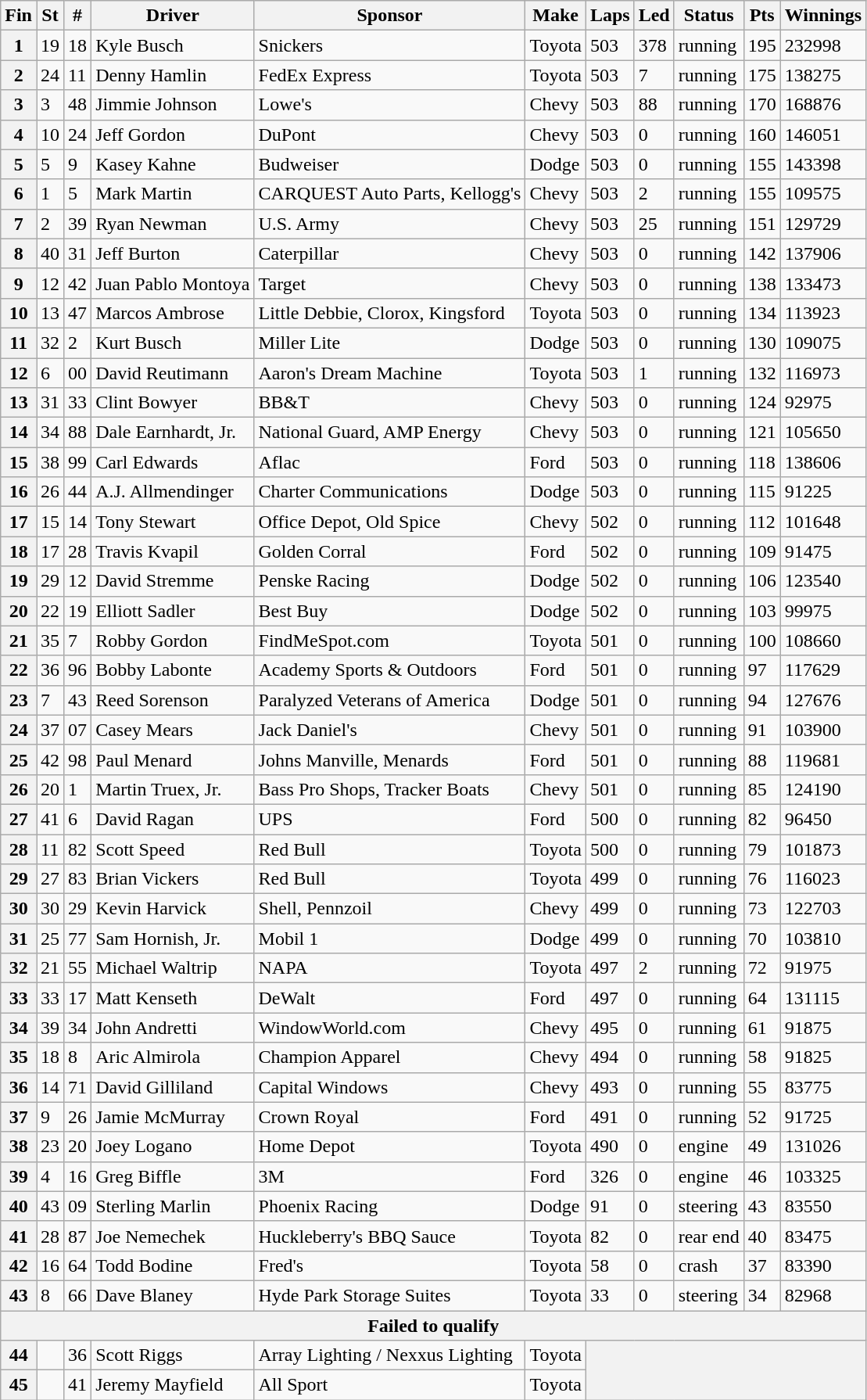<table class="wikitable sortable">
<tr>
<th>Fin</th>
<th>St</th>
<th>#</th>
<th>Driver</th>
<th>Sponsor</th>
<th>Make</th>
<th>Laps</th>
<th>Led</th>
<th>Status</th>
<th>Pts</th>
<th>Winnings</th>
</tr>
<tr>
<th>1</th>
<td>19</td>
<td>18</td>
<td>Kyle Busch</td>
<td>Snickers</td>
<td>Toyota</td>
<td>503</td>
<td>378</td>
<td>running</td>
<td>195</td>
<td>232998</td>
</tr>
<tr>
<th>2</th>
<td>24</td>
<td>11</td>
<td>Denny Hamlin</td>
<td>FedEx Express</td>
<td>Toyota</td>
<td>503</td>
<td>7</td>
<td>running</td>
<td>175</td>
<td>138275</td>
</tr>
<tr>
<th>3</th>
<td>3</td>
<td>48</td>
<td>Jimmie Johnson</td>
<td>Lowe's</td>
<td>Chevy</td>
<td>503</td>
<td>88</td>
<td>running</td>
<td>170</td>
<td>168876</td>
</tr>
<tr>
<th>4</th>
<td>10</td>
<td>24</td>
<td>Jeff Gordon</td>
<td>DuPont</td>
<td>Chevy</td>
<td>503</td>
<td>0</td>
<td>running</td>
<td>160</td>
<td>146051</td>
</tr>
<tr>
<th>5</th>
<td>5</td>
<td>9</td>
<td>Kasey Kahne</td>
<td>Budweiser</td>
<td>Dodge</td>
<td>503</td>
<td>0</td>
<td>running</td>
<td>155</td>
<td>143398</td>
</tr>
<tr>
<th>6</th>
<td>1</td>
<td>5</td>
<td>Mark Martin</td>
<td>CARQUEST Auto Parts, Kellogg's</td>
<td>Chevy</td>
<td>503</td>
<td>2</td>
<td>running</td>
<td>155</td>
<td>109575</td>
</tr>
<tr>
<th>7</th>
<td>2</td>
<td>39</td>
<td>Ryan Newman</td>
<td>U.S. Army</td>
<td>Chevy</td>
<td>503</td>
<td>25</td>
<td>running</td>
<td>151</td>
<td>129729</td>
</tr>
<tr>
<th>8</th>
<td>40</td>
<td>31</td>
<td>Jeff Burton</td>
<td>Caterpillar</td>
<td>Chevy</td>
<td>503</td>
<td>0</td>
<td>running</td>
<td>142</td>
<td>137906</td>
</tr>
<tr>
<th>9</th>
<td>12</td>
<td>42</td>
<td>Juan Pablo Montoya</td>
<td>Target</td>
<td>Chevy</td>
<td>503</td>
<td>0</td>
<td>running</td>
<td>138</td>
<td>133473</td>
</tr>
<tr>
<th>10</th>
<td>13</td>
<td>47</td>
<td>Marcos Ambrose</td>
<td>Little Debbie, Clorox, Kingsford</td>
<td>Toyota</td>
<td>503</td>
<td>0</td>
<td>running</td>
<td>134</td>
<td>113923</td>
</tr>
<tr>
<th>11</th>
<td>32</td>
<td>2</td>
<td>Kurt Busch</td>
<td>Miller Lite</td>
<td>Dodge</td>
<td>503</td>
<td>0</td>
<td>running</td>
<td>130</td>
<td>109075</td>
</tr>
<tr>
<th>12</th>
<td>6</td>
<td>00</td>
<td>David Reutimann</td>
<td>Aaron's Dream Machine</td>
<td>Toyota</td>
<td>503</td>
<td>1</td>
<td>running</td>
<td>132</td>
<td>116973</td>
</tr>
<tr>
<th>13</th>
<td>31</td>
<td>33</td>
<td>Clint Bowyer</td>
<td>BB&T</td>
<td>Chevy</td>
<td>503</td>
<td>0</td>
<td>running</td>
<td>124</td>
<td>92975</td>
</tr>
<tr>
<th>14</th>
<td>34</td>
<td>88</td>
<td>Dale Earnhardt, Jr.</td>
<td>National Guard, AMP Energy</td>
<td>Chevy</td>
<td>503</td>
<td>0</td>
<td>running</td>
<td>121</td>
<td>105650</td>
</tr>
<tr>
<th>15</th>
<td>38</td>
<td>99</td>
<td>Carl Edwards</td>
<td>Aflac</td>
<td>Ford</td>
<td>503</td>
<td>0</td>
<td>running</td>
<td>118</td>
<td>138606</td>
</tr>
<tr>
<th>16</th>
<td>26</td>
<td>44</td>
<td>A.J. Allmendinger</td>
<td>Charter Communications</td>
<td>Dodge</td>
<td>503</td>
<td>0</td>
<td>running</td>
<td>115</td>
<td>91225</td>
</tr>
<tr>
<th>17</th>
<td>15</td>
<td>14</td>
<td>Tony Stewart</td>
<td>Office Depot, Old Spice</td>
<td>Chevy</td>
<td>502</td>
<td>0</td>
<td>running</td>
<td>112</td>
<td>101648</td>
</tr>
<tr>
<th>18</th>
<td>17</td>
<td>28</td>
<td>Travis Kvapil</td>
<td>Golden Corral</td>
<td>Ford</td>
<td>502</td>
<td>0</td>
<td>running</td>
<td>109</td>
<td>91475</td>
</tr>
<tr>
<th>19</th>
<td>29</td>
<td>12</td>
<td>David Stremme</td>
<td>Penske Racing</td>
<td>Dodge</td>
<td>502</td>
<td>0</td>
<td>running</td>
<td>106</td>
<td>123540</td>
</tr>
<tr>
<th>20</th>
<td>22</td>
<td>19</td>
<td>Elliott Sadler</td>
<td>Best Buy</td>
<td>Dodge</td>
<td>502</td>
<td>0</td>
<td>running</td>
<td>103</td>
<td>99975</td>
</tr>
<tr>
<th>21</th>
<td>35</td>
<td>7</td>
<td>Robby Gordon</td>
<td>FindMeSpot.com</td>
<td>Toyota</td>
<td>501</td>
<td>0</td>
<td>running</td>
<td>100</td>
<td>108660</td>
</tr>
<tr>
<th>22</th>
<td>36</td>
<td>96</td>
<td>Bobby Labonte</td>
<td>Academy Sports & Outdoors</td>
<td>Ford</td>
<td>501</td>
<td>0</td>
<td>running</td>
<td>97</td>
<td>117629</td>
</tr>
<tr>
<th>23</th>
<td>7</td>
<td>43</td>
<td>Reed Sorenson</td>
<td>Paralyzed Veterans of America</td>
<td>Dodge</td>
<td>501</td>
<td>0</td>
<td>running</td>
<td>94</td>
<td>127676</td>
</tr>
<tr>
<th>24</th>
<td>37</td>
<td>07</td>
<td>Casey Mears</td>
<td>Jack Daniel's</td>
<td>Chevy</td>
<td>501</td>
<td>0</td>
<td>running</td>
<td>91</td>
<td>103900</td>
</tr>
<tr>
<th>25</th>
<td>42</td>
<td>98</td>
<td>Paul Menard</td>
<td>Johns Manville, Menards</td>
<td>Ford</td>
<td>501</td>
<td>0</td>
<td>running</td>
<td>88</td>
<td>119681</td>
</tr>
<tr>
<th>26</th>
<td>20</td>
<td>1</td>
<td>Martin Truex, Jr.</td>
<td>Bass Pro Shops, Tracker Boats</td>
<td>Chevy</td>
<td>501</td>
<td>0</td>
<td>running</td>
<td>85</td>
<td>124190</td>
</tr>
<tr>
<th>27</th>
<td>41</td>
<td>6</td>
<td>David Ragan</td>
<td>UPS</td>
<td>Ford</td>
<td>500</td>
<td>0</td>
<td>running</td>
<td>82</td>
<td>96450</td>
</tr>
<tr>
<th>28</th>
<td>11</td>
<td>82</td>
<td>Scott Speed</td>
<td>Red Bull</td>
<td>Toyota</td>
<td>500</td>
<td>0</td>
<td>running</td>
<td>79</td>
<td>101873</td>
</tr>
<tr>
<th>29</th>
<td>27</td>
<td>83</td>
<td>Brian Vickers</td>
<td>Red Bull</td>
<td>Toyota</td>
<td>499</td>
<td>0</td>
<td>running</td>
<td>76</td>
<td>116023</td>
</tr>
<tr>
<th>30</th>
<td>30</td>
<td>29</td>
<td>Kevin Harvick</td>
<td>Shell, Pennzoil</td>
<td>Chevy</td>
<td>499</td>
<td>0</td>
<td>running</td>
<td>73</td>
<td>122703</td>
</tr>
<tr>
<th>31</th>
<td>25</td>
<td>77</td>
<td>Sam Hornish, Jr.</td>
<td>Mobil 1</td>
<td>Dodge</td>
<td>499</td>
<td>0</td>
<td>running</td>
<td>70</td>
<td>103810</td>
</tr>
<tr>
<th>32</th>
<td>21</td>
<td>55</td>
<td>Michael Waltrip</td>
<td>NAPA</td>
<td>Toyota</td>
<td>497</td>
<td>2</td>
<td>running</td>
<td>72</td>
<td>91975</td>
</tr>
<tr>
<th>33</th>
<td>33</td>
<td>17</td>
<td>Matt Kenseth</td>
<td>DeWalt</td>
<td>Ford</td>
<td>497</td>
<td>0</td>
<td>running</td>
<td>64</td>
<td>131115</td>
</tr>
<tr>
<th>34</th>
<td>39</td>
<td>34</td>
<td>John Andretti</td>
<td>WindowWorld.com</td>
<td>Chevy</td>
<td>495</td>
<td>0</td>
<td>running</td>
<td>61</td>
<td>91875</td>
</tr>
<tr>
<th>35</th>
<td>18</td>
<td>8</td>
<td>Aric Almirola</td>
<td>Champion Apparel</td>
<td>Chevy</td>
<td>494</td>
<td>0</td>
<td>running</td>
<td>58</td>
<td>91825</td>
</tr>
<tr>
<th>36</th>
<td>14</td>
<td>71</td>
<td>David Gilliland</td>
<td>Capital Windows</td>
<td>Chevy</td>
<td>493</td>
<td>0</td>
<td>running</td>
<td>55</td>
<td>83775</td>
</tr>
<tr>
<th>37</th>
<td>9</td>
<td>26</td>
<td>Jamie McMurray</td>
<td>Crown Royal</td>
<td>Ford</td>
<td>491</td>
<td>0</td>
<td>running</td>
<td>52</td>
<td>91725</td>
</tr>
<tr>
<th>38</th>
<td>23</td>
<td>20</td>
<td>Joey Logano</td>
<td>Home Depot</td>
<td>Toyota</td>
<td>490</td>
<td>0</td>
<td>engine</td>
<td>49</td>
<td>131026</td>
</tr>
<tr>
<th>39</th>
<td>4</td>
<td>16</td>
<td>Greg Biffle</td>
<td>3M</td>
<td>Ford</td>
<td>326</td>
<td>0</td>
<td>engine</td>
<td>46</td>
<td>103325</td>
</tr>
<tr>
<th>40</th>
<td>43</td>
<td>09</td>
<td>Sterling Marlin</td>
<td>Phoenix Racing</td>
<td>Dodge</td>
<td>91</td>
<td>0</td>
<td>steering</td>
<td>43</td>
<td>83550</td>
</tr>
<tr>
<th>41</th>
<td>28</td>
<td>87</td>
<td>Joe Nemechek</td>
<td>Huckleberry's BBQ Sauce</td>
<td>Toyota</td>
<td>82</td>
<td>0</td>
<td>rear end</td>
<td>40</td>
<td>83475</td>
</tr>
<tr>
<th>42</th>
<td>16</td>
<td>64</td>
<td>Todd Bodine</td>
<td>Fred's</td>
<td>Toyota</td>
<td>58</td>
<td>0</td>
<td>crash</td>
<td>37</td>
<td>83390</td>
</tr>
<tr>
<th>43</th>
<td>8</td>
<td>66</td>
<td>Dave Blaney</td>
<td>Hyde Park Storage Suites</td>
<td>Toyota</td>
<td>33</td>
<td>0</td>
<td>steering</td>
<td>34</td>
<td>82968</td>
</tr>
<tr>
<th colspan="11">Failed to qualify</th>
</tr>
<tr>
<th>44</th>
<td></td>
<td>36</td>
<td>Scott Riggs</td>
<td>Array Lighting / Nexxus Lighting</td>
<td>Toyota</td>
<th colspan="5" rowspan="2"></th>
</tr>
<tr>
<th>45</th>
<td></td>
<td>41</td>
<td>Jeremy Mayfield</td>
<td>All Sport</td>
<td>Toyota</td>
</tr>
</table>
